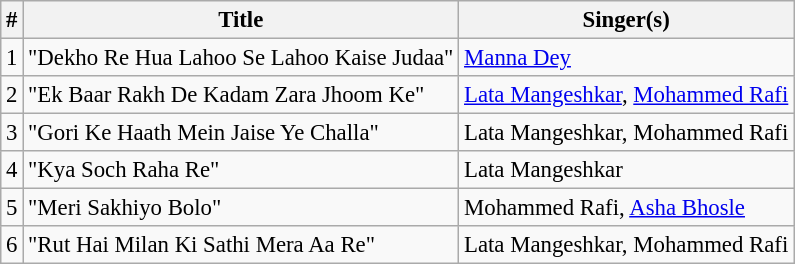<table class="wikitable" style="font-size:95%;">
<tr>
<th>#</th>
<th>Title</th>
<th>Singer(s)</th>
</tr>
<tr>
<td>1</td>
<td>"Dekho Re Hua Lahoo Se Lahoo Kaise Judaa"</td>
<td><a href='#'>Manna Dey</a></td>
</tr>
<tr>
<td>2</td>
<td>"Ek Baar Rakh De Kadam Zara Jhoom Ke"</td>
<td><a href='#'>Lata Mangeshkar</a>, <a href='#'>Mohammed Rafi</a></td>
</tr>
<tr>
<td>3</td>
<td>"Gori Ke Haath Mein Jaise Ye Challa"</td>
<td>Lata Mangeshkar, Mohammed Rafi</td>
</tr>
<tr>
<td>4</td>
<td>"Kya Soch Raha Re"</td>
<td>Lata Mangeshkar</td>
</tr>
<tr>
<td>5</td>
<td>"Meri Sakhiyo Bolo"</td>
<td>Mohammed Rafi, <a href='#'>Asha Bhosle</a></td>
</tr>
<tr>
<td>6</td>
<td>"Rut Hai Milan Ki Sathi Mera Aa Re"</td>
<td>Lata Mangeshkar, Mohammed Rafi</td>
</tr>
</table>
